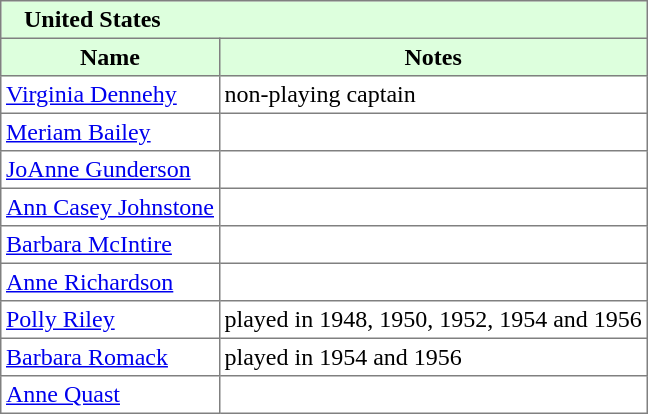<table border="1" cellpadding="3" style="border-collapse: collapse;">
<tr style="background:#ddffdd;">
<td colspan="6">   <strong>United States</strong></td>
</tr>
<tr style="background:#ddffdd;">
<th>Name</th>
<th>Notes</th>
</tr>
<tr>
<td><a href='#'>Virginia Dennehy</a></td>
<td>non-playing captain</td>
</tr>
<tr>
<td><a href='#'>Meriam Bailey</a></td>
<td></td>
</tr>
<tr>
<td><a href='#'>JoAnne Gunderson</a></td>
<td></td>
</tr>
<tr>
<td><a href='#'>Ann Casey Johnstone</a></td>
<td></td>
</tr>
<tr>
<td><a href='#'>Barbara McIntire</a></td>
<td></td>
</tr>
<tr>
<td><a href='#'>Anne Richardson</a></td>
<td></td>
</tr>
<tr>
<td><a href='#'>Polly Riley</a></td>
<td>played in 1948, 1950, 1952, 1954 and 1956</td>
</tr>
<tr>
<td><a href='#'>Barbara Romack</a></td>
<td>played in 1954 and 1956</td>
</tr>
<tr>
<td><a href='#'>Anne Quast</a></td>
<td></td>
</tr>
</table>
